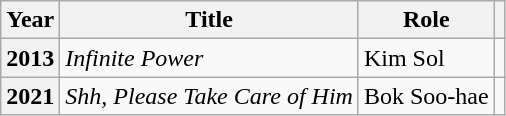<table class="wikitable plainrowheaders">
<tr>
<th scope="col">Year</th>
<th scope="col">Title</th>
<th scope="col">Role</th>
<th scope="col" class="unsortable"></th>
</tr>
<tr>
<th scope="row">2013</th>
<td><em>Infinite Power</em></td>
<td>Kim Sol</td>
<td style="text-align:center"></td>
</tr>
<tr>
<th scope="row">2021</th>
<td><em>Shh, Please Take Care of Him</em></td>
<td>Bok Soo-hae</td>
<td style="text-align:center"></td>
</tr>
</table>
